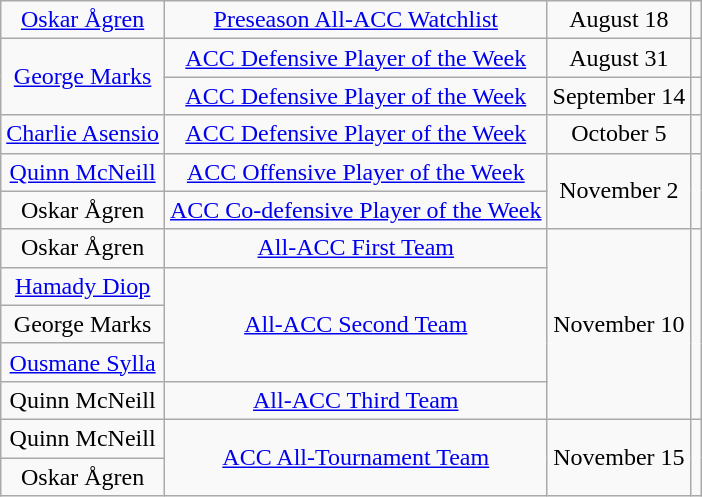<table class="wikitable sortable" style="text-align: center">
<tr>
<td><a href='#'>Oskar Ågren</a></td>
<td><a href='#'>Preseason All-ACC Watchlist</a></td>
<td>August 18</td>
<td></td>
</tr>
<tr>
<td rowspan=2><a href='#'>George Marks</a></td>
<td><a href='#'>ACC Defensive Player of the Week</a></td>
<td>August 31</td>
<td></td>
</tr>
<tr>
<td><a href='#'>ACC Defensive Player of the Week</a></td>
<td>September 14</td>
<td></td>
</tr>
<tr>
<td><a href='#'>Charlie Asensio</a></td>
<td><a href='#'>ACC Defensive Player of the Week</a></td>
<td>October 5</td>
<td></td>
</tr>
<tr>
<td><a href='#'>Quinn McNeill</a></td>
<td><a href='#'>ACC Offensive Player of the Week</a></td>
<td rowspan=2>November 2</td>
<td rowspan=2></td>
</tr>
<tr>
<td>Oskar Ågren</td>
<td><a href='#'>ACC Co-defensive Player of the Week</a></td>
</tr>
<tr>
<td>Oskar Ågren</td>
<td><a href='#'>All-ACC First Team</a></td>
<td rowspan=5>November 10</td>
<td rowspan=5></td>
</tr>
<tr>
<td><a href='#'>Hamady Diop</a></td>
<td rowspan=3><a href='#'>All-ACC Second Team</a></td>
</tr>
<tr>
<td>George Marks</td>
</tr>
<tr>
<td><a href='#'>Ousmane Sylla</a></td>
</tr>
<tr>
<td>Quinn McNeill</td>
<td><a href='#'>All-ACC Third Team</a></td>
</tr>
<tr>
<td>Quinn McNeill</td>
<td rowspan=2><a href='#'>ACC All-Tournament Team</a></td>
<td rowspan=2>November 15</td>
<td rowspan=2></td>
</tr>
<tr>
<td>Oskar Ågren</td>
</tr>
</table>
